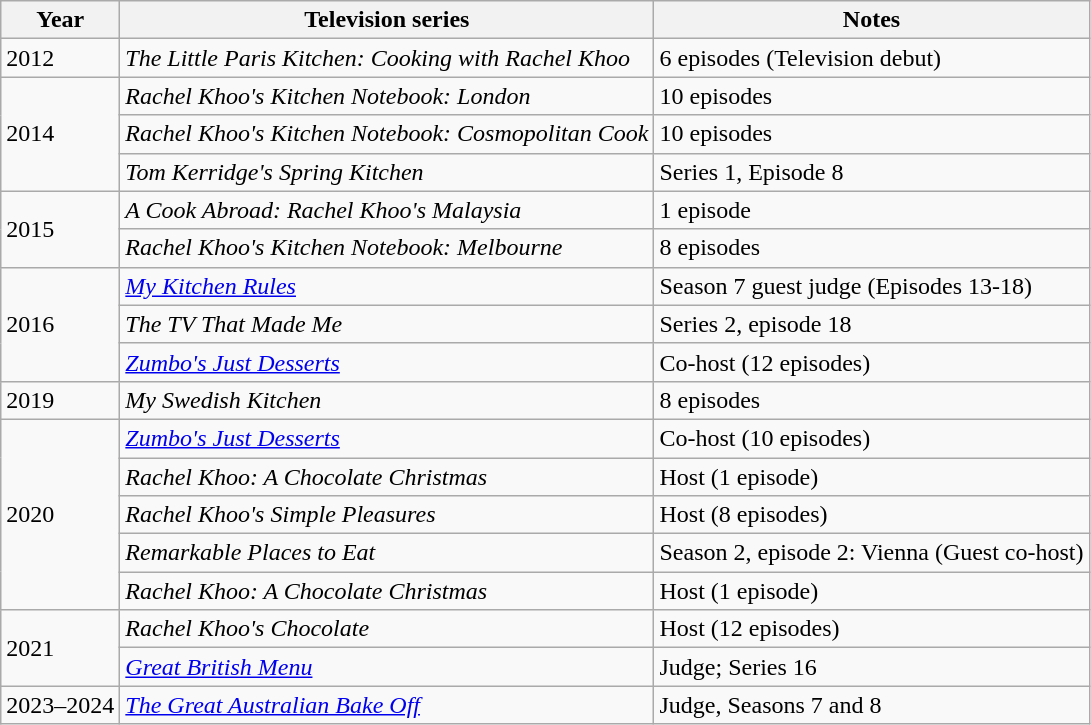<table class="wikitable">
<tr>
<th>Year</th>
<th>Television series</th>
<th>Notes</th>
</tr>
<tr>
<td>2012</td>
<td><em>The Little Paris Kitchen: Cooking with Rachel Khoo</em></td>
<td>6 episodes (Television debut)</td>
</tr>
<tr>
<td rowspan="3">2014</td>
<td><em>Rachel Khoo's Kitchen Notebook: London</em></td>
<td>10 episodes</td>
</tr>
<tr>
<td><em>Rachel Khoo's Kitchen Notebook: Cosmopolitan Cook</em></td>
<td>10 episodes</td>
</tr>
<tr>
<td><em>Tom Kerridge's Spring Kitchen</em></td>
<td>Series 1, Episode 8</td>
</tr>
<tr>
<td rowspan="2">2015</td>
<td><em>A Cook Abroad: Rachel Khoo's Malaysia</em></td>
<td>1 episode</td>
</tr>
<tr>
<td><em>Rachel Khoo's Kitchen Notebook: Melbourne</em></td>
<td>8 episodes</td>
</tr>
<tr>
<td rowspan="3">2016</td>
<td><em><a href='#'>My Kitchen Rules</a></em></td>
<td>Season 7 guest judge (Episodes 13-18)</td>
</tr>
<tr>
<td><em>The TV That Made Me</em></td>
<td>Series 2, episode 18</td>
</tr>
<tr>
<td><em><a href='#'>Zumbo's Just Desserts</a></em></td>
<td>Co-host (12 episodes)</td>
</tr>
<tr>
<td>2019</td>
<td><em>My Swedish Kitchen</em></td>
<td>8 episodes</td>
</tr>
<tr>
<td rowspan="5">2020</td>
<td><em><a href='#'>Zumbo's Just Desserts</a></em></td>
<td>Co-host (10 episodes)</td>
</tr>
<tr>
<td><em>Rachel Khoo: A Chocolate Christmas</em></td>
<td>Host (1 episode)</td>
</tr>
<tr>
<td><em>Rachel Khoo's Simple Pleasures</em></td>
<td>Host (8 episodes)</td>
</tr>
<tr>
<td><em>Remarkable Places to Eat</em></td>
<td>Season 2, episode 2: Vienna (Guest co-host)</td>
</tr>
<tr>
<td><em>Rachel Khoo: A Chocolate Christmas</em></td>
<td>Host (1 episode)</td>
</tr>
<tr>
<td rowspan="2">2021</td>
<td><em>Rachel Khoo's Chocolate</em></td>
<td>Host (12 episodes)</td>
</tr>
<tr>
<td><em><a href='#'>Great British Menu</a></em></td>
<td>Judge; Series 16</td>
</tr>
<tr>
<td>2023–2024</td>
<td><em><a href='#'>The Great Australian Bake Off</a></em></td>
<td>Judge, Seasons 7 and 8</td>
</tr>
</table>
